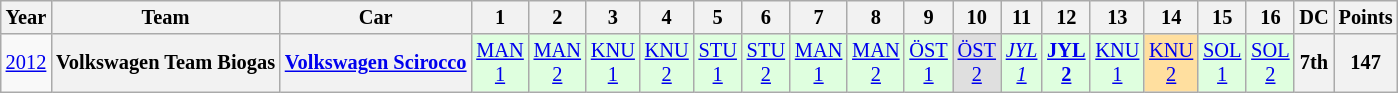<table class="wikitable" style="text-align:center; font-size:85%">
<tr>
<th>Year</th>
<th>Team</th>
<th>Car</th>
<th>1</th>
<th>2</th>
<th>3</th>
<th>4</th>
<th>5</th>
<th>6</th>
<th>7</th>
<th>8</th>
<th>9</th>
<th>10</th>
<th>11</th>
<th>12</th>
<th>13</th>
<th>14</th>
<th>15</th>
<th>16</th>
<th>DC</th>
<th>Points</th>
</tr>
<tr>
<td><a href='#'>2012</a></td>
<th>Volkswagen Team Biogas</th>
<th><a href='#'>Volkswagen Scirocco</a></th>
<td style="background:#dfffdf;"><a href='#'>MAN<br>1</a><br></td>
<td style="background:#dfffdf;"><a href='#'>MAN<br>2</a><br></td>
<td style="background:#dfffdf;"><a href='#'>KNU<br>1</a><br></td>
<td style="background:#dfffdf;"><a href='#'>KNU<br>2</a><br></td>
<td style="background:#dfffdf;"><a href='#'>STU<br>1</a><br></td>
<td style="background:#dfffdf;"><a href='#'>STU<br>2</a><br></td>
<td style="background:#dfffdf;"><a href='#'>MAN<br>1</a><br></td>
<td style="background:#dfffdf;"><a href='#'>MAN<br>2</a><br></td>
<td style="background:#dfffdf;"><a href='#'>ÖST<br>1</a><br></td>
<td style="background:#dfdfdf;"><a href='#'>ÖST<br>2</a><br></td>
<td style="background:#dfffdf;"><em><a href='#'>JYL<br>1</a></em><br></td>
<td style="background:#dfffdf;"><strong><a href='#'>JYL<br>2</a></strong><br></td>
<td style="background:#dfffdf;"><a href='#'>KNU<br>1</a><br></td>
<td style="background:#ffdf9f;"><a href='#'>KNU<br>2</a><br></td>
<td style="background:#dfffdf;"><a href='#'>SOL<br>1</a><br></td>
<td style="background:#dfffdf;"><a href='#'>SOL<br>2</a><br></td>
<th>7th</th>
<th>147</th>
</tr>
</table>
